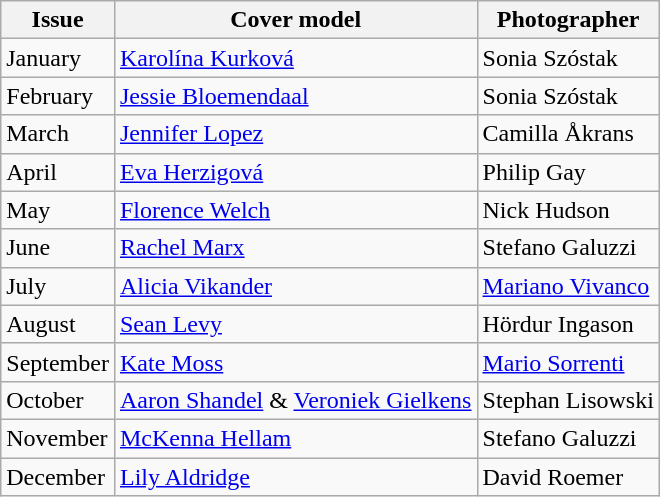<table class="sortable wikitable">
<tr>
<th>Issue</th>
<th>Cover model</th>
<th>Photographer</th>
</tr>
<tr>
<td>January</td>
<td><a href='#'>Karolína Kurková</a></td>
<td>Sonia Szóstak</td>
</tr>
<tr>
<td>February</td>
<td><a href='#'>Jessie Bloemendaal</a></td>
<td>Sonia Szóstak</td>
</tr>
<tr>
<td>March</td>
<td><a href='#'>Jennifer Lopez</a></td>
<td>Camilla Åkrans</td>
</tr>
<tr>
<td>April</td>
<td><a href='#'>Eva Herzigová</a></td>
<td>Philip Gay</td>
</tr>
<tr>
<td>May</td>
<td><a href='#'>Florence Welch</a></td>
<td>Nick Hudson</td>
</tr>
<tr>
<td>June</td>
<td><a href='#'>Rachel Marx</a></td>
<td>Stefano Galuzzi</td>
</tr>
<tr>
<td>July</td>
<td><a href='#'>Alicia Vikander</a></td>
<td><a href='#'>Mariano Vivanco</a></td>
</tr>
<tr>
<td>August</td>
<td><a href='#'>Sean Levy</a></td>
<td>Hördur Ingason</td>
</tr>
<tr>
<td>September</td>
<td><a href='#'>Kate Moss</a></td>
<td><a href='#'>Mario Sorrenti</a></td>
</tr>
<tr>
<td>October</td>
<td><a href='#'>Aaron Shandel</a> & <a href='#'>Veroniek Gielkens</a></td>
<td>Stephan Lisowski</td>
</tr>
<tr>
<td>November</td>
<td><a href='#'>McKenna Hellam</a></td>
<td>Stefano Galuzzi</td>
</tr>
<tr>
<td>December</td>
<td><a href='#'>Lily Aldridge</a></td>
<td>David Roemer</td>
</tr>
</table>
